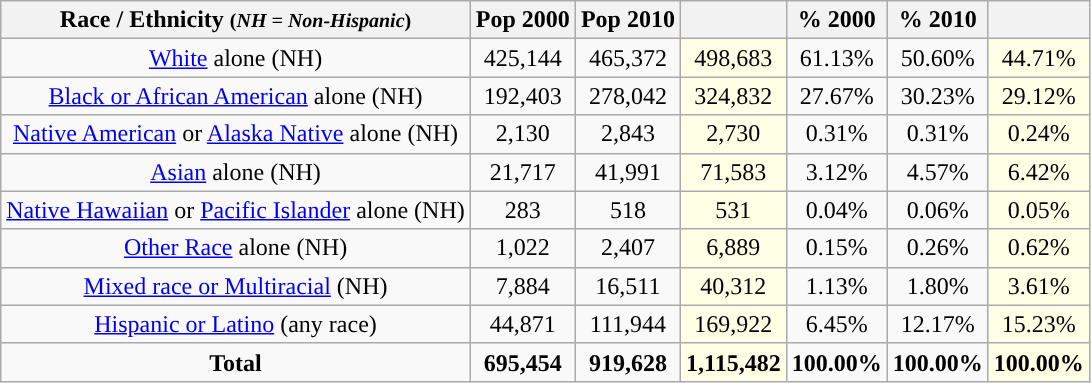<table class="wikitable" style="text-align:center;">
<tr>
<th>Race / Ethnicity <small>(<em>NH = Non-Hispanic</em>)</small></th>
<th>Pop 2000</th>
<th>Pop 2010</th>
<th></th>
<th>% 2000</th>
<th>% 2010</th>
<th></th>
</tr>
<tr>
<td><a href='#'>White</a> alone (NH)</td>
<td>425,144</td>
<td>465,372</td>
<td style='background: #ffffe6;'>498,683</td>
<td>61.13%</td>
<td>50.60%</td>
<td style='background: #ffffe6;'>44.71%</td>
</tr>
<tr>
<td><a href='#'>Black or African American</a> alone (NH)</td>
<td>192,403</td>
<td>278,042</td>
<td style='background: #ffffe6;'>324,832</td>
<td>27.67%</td>
<td>30.23%</td>
<td style='background: #ffffe6;'>29.12%</td>
</tr>
<tr>
<td><a href='#'>Native American</a> or <a href='#'>Alaska Native</a> alone (NH)</td>
<td>2,130</td>
<td>2,843</td>
<td style='background: #ffffe6;'>2,730</td>
<td>0.31%</td>
<td>0.31%</td>
<td style='background: #ffffe6;'>0.24%</td>
</tr>
<tr>
<td><a href='#'>Asian</a> alone (NH)</td>
<td>21,717</td>
<td>41,991</td>
<td style='background: #ffffe6;'>71,583</td>
<td>3.12%</td>
<td>4.57%</td>
<td style='background: #ffffe6;'>6.42%</td>
</tr>
<tr>
<td><a href='#'>Native Hawaiian</a> or <a href='#'>Pacific Islander</a> alone (NH)</td>
<td>283</td>
<td>518</td>
<td style='background: #ffffe6;'>531</td>
<td>0.04%</td>
<td>0.06%</td>
<td style='background: #ffffe6;'>0.05%</td>
</tr>
<tr>
<td><a href='#'>Other Race</a> alone (NH)</td>
<td>1,022</td>
<td>2,407</td>
<td style='background: #ffffe6;'>6,889</td>
<td>0.15%</td>
<td>0.26%</td>
<td style='background: #ffffe6;'>0.62%</td>
</tr>
<tr>
<td><a href='#'>Mixed race or Multiracial</a> (NH)</td>
<td>7,884</td>
<td>16,511</td>
<td style='background: #ffffe6;'>40,312</td>
<td>1.13%</td>
<td>1.80%</td>
<td style='background: #ffffe6;'>3.61%</td>
</tr>
<tr>
<td><a href='#'>Hispanic or Latino</a> (any race)</td>
<td>44,871</td>
<td>111,944</td>
<td style='background: #ffffe6;'>169,922</td>
<td>6.45%</td>
<td>12.17%</td>
<td style='background: #ffffe6;'>15.23%</td>
</tr>
<tr>
<td><strong>Total</strong></td>
<td><strong>695,454</strong></td>
<td><strong>919,628</strong></td>
<td style='background: #ffffe6;'><strong>1,115,482</strong></td>
<td><strong>100.00%</strong></td>
<td><strong>100.00%</strong></td>
<td style='background: #ffffe6;'><strong>100.00%</strong></td>
</tr>
</table>
